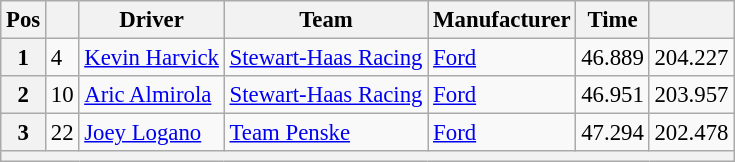<table class="wikitable" style="font-size:95%">
<tr>
<th>Pos</th>
<th></th>
<th>Driver</th>
<th>Team</th>
<th>Manufacturer</th>
<th>Time</th>
<th></th>
</tr>
<tr>
<th>1</th>
<td>4</td>
<td><a href='#'>Kevin Harvick</a></td>
<td><a href='#'>Stewart-Haas Racing</a></td>
<td><a href='#'>Ford</a></td>
<td>46.889</td>
<td>204.227</td>
</tr>
<tr>
<th>2</th>
<td>10</td>
<td><a href='#'>Aric Almirola</a></td>
<td><a href='#'>Stewart-Haas Racing</a></td>
<td><a href='#'>Ford</a></td>
<td>46.951</td>
<td>203.957</td>
</tr>
<tr>
<th>3</th>
<td>22</td>
<td><a href='#'>Joey Logano</a></td>
<td><a href='#'>Team Penske</a></td>
<td><a href='#'>Ford</a></td>
<td>47.294</td>
<td>202.478</td>
</tr>
<tr>
<th colspan="7"></th>
</tr>
</table>
